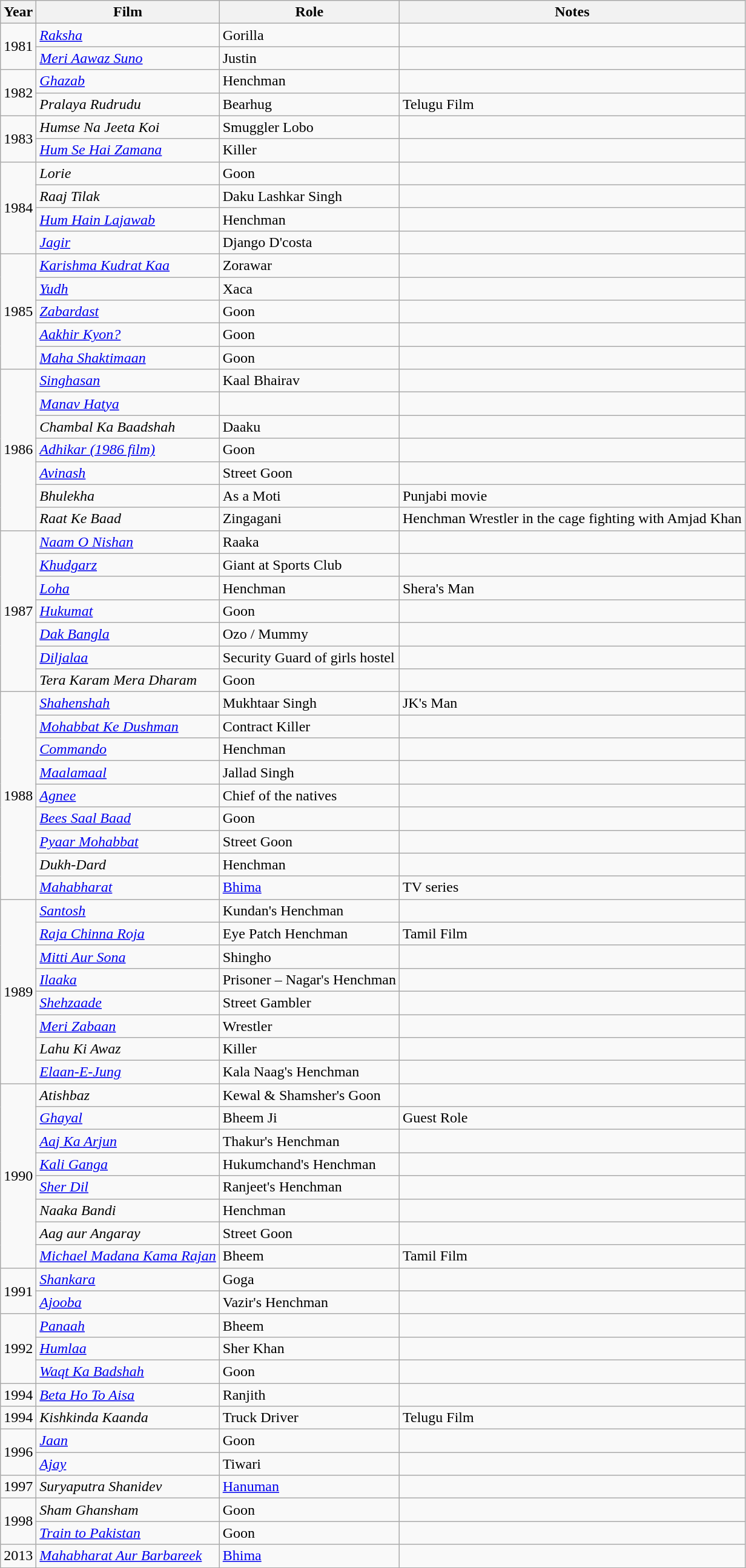<table class="wikitable sortable">
<tr>
<th>Year</th>
<th>Film</th>
<th>Role</th>
<th class="unsortable">Notes</th>
</tr>
<tr>
<td rowspan="2">1981</td>
<td><em><a href='#'>Raksha</a></em></td>
<td>Gorilla</td>
<td></td>
</tr>
<tr>
<td><em><a href='#'>Meri Aawaz Suno</a></em></td>
<td>Justin</td>
<td></td>
</tr>
<tr>
<td rowspan="2">1982</td>
<td><em><a href='#'>Ghazab</a></em></td>
<td>Henchman</td>
<td></td>
</tr>
<tr>
<td><em>Pralaya Rudrudu</em></td>
<td>Bearhug</td>
<td>Telugu Film</td>
</tr>
<tr>
<td rowspan="2">1983</td>
<td><em>Humse Na Jeeta Koi</em></td>
<td>Smuggler Lobo</td>
<td></td>
</tr>
<tr>
<td><em><a href='#'>Hum Se Hai Zamana</a></em></td>
<td>Killer</td>
<td></td>
</tr>
<tr>
<td rowspan="4">1984</td>
<td><em>Lorie</em></td>
<td>Goon</td>
<td></td>
</tr>
<tr>
<td><em>Raaj Tilak</em></td>
<td>Daku Lashkar Singh</td>
<td></td>
</tr>
<tr>
<td><em><a href='#'>Hum Hain Lajawab</a></em></td>
<td>Henchman</td>
<td></td>
</tr>
<tr>
<td><em><a href='#'>Jagir</a></em></td>
<td>Django D'costa</td>
<td></td>
</tr>
<tr>
<td rowspan="5">1985</td>
<td><em><a href='#'>Karishma Kudrat Kaa</a></em></td>
<td>Zorawar</td>
<td></td>
</tr>
<tr>
<td><em><a href='#'>Yudh</a></em></td>
<td>Xaca</td>
<td></td>
</tr>
<tr>
<td><em><a href='#'>Zabardast</a></em></td>
<td>Goon</td>
<td></td>
</tr>
<tr>
<td><em><a href='#'>Aakhir Kyon?</a></em></td>
<td>Goon</td>
<td></td>
</tr>
<tr>
<td><em><a href='#'>Maha Shaktimaan</a></em></td>
<td>Goon</td>
<td></td>
</tr>
<tr>
<td rowspan="7">1986</td>
<td><em><a href='#'>Singhasan</a></em></td>
<td>Kaal Bhairav</td>
<td></td>
</tr>
<tr>
<td><em><a href='#'>Manav Hatya</a></em></td>
<td></td>
<td></td>
</tr>
<tr>
<td><em>Chambal Ka Baadshah</em></td>
<td>Daaku</td>
<td></td>
</tr>
<tr>
<td><em><a href='#'>Adhikar (1986 film)</a></em></td>
<td>Goon</td>
<td></td>
</tr>
<tr>
<td><em><a href='#'>Avinash</a></em></td>
<td>Street Goon</td>
<td></td>
</tr>
<tr>
<td><em>Bhulekha</em></td>
<td>As a Moti</td>
<td>Punjabi movie</td>
</tr>
<tr>
<td><em>Raat Ke Baad</em></td>
<td>Zingagani</td>
<td>Henchman Wrestler in the cage fighting with Amjad Khan</td>
</tr>
<tr>
<td rowspan="7">1987</td>
<td><em><a href='#'>Naam O Nishan</a></em></td>
<td>Raaka</td>
<td></td>
</tr>
<tr>
<td><em><a href='#'>Khudgarz</a></em></td>
<td>Giant at Sports Club</td>
<td></td>
</tr>
<tr>
<td><em><a href='#'>Loha</a></em></td>
<td>Henchman</td>
<td>Shera's Man</td>
</tr>
<tr>
<td><em><a href='#'>Hukumat</a></em></td>
<td>Goon</td>
<td></td>
</tr>
<tr>
<td><em><a href='#'>Dak Bangla</a></em></td>
<td>Ozo / Mummy</td>
<td></td>
</tr>
<tr>
<td><em><a href='#'>Diljalaa</a></em></td>
<td>Security Guard of girls hostel</td>
<td></td>
</tr>
<tr>
<td><em>Tera Karam Mera Dharam</em></td>
<td>Goon</td>
<td></td>
</tr>
<tr>
<td rowspan="9">1988</td>
<td><em><a href='#'>Shahenshah</a></em></td>
<td>Mukhtaar Singh</td>
<td>JK's Man</td>
</tr>
<tr>
<td><em><a href='#'>Mohabbat Ke Dushman</a></em></td>
<td>Contract Killer</td>
<td></td>
</tr>
<tr>
<td><em><a href='#'>Commando</a></em></td>
<td>Henchman</td>
<td></td>
</tr>
<tr>
<td><em><a href='#'>Maalamaal</a></em></td>
<td>Jallad Singh</td>
<td></td>
</tr>
<tr>
<td><em><a href='#'>Agnee</a></em></td>
<td>Chief of the natives</td>
<td></td>
</tr>
<tr>
<td><em><a href='#'>Bees Saal Baad</a></em></td>
<td>Goon</td>
<td></td>
</tr>
<tr>
<td><em><a href='#'>Pyaar Mohabbat</a></em></td>
<td>Street Goon</td>
<td></td>
</tr>
<tr>
<td><em>Dukh-Dard</em></td>
<td>Henchman</td>
<td></td>
</tr>
<tr>
<td><em><a href='#'>Mahabharat</a></em></td>
<td><a href='#'>Bhima</a></td>
<td>TV series</td>
</tr>
<tr>
<td rowspan="8">1989</td>
<td><em><a href='#'>Santosh</a></em></td>
<td>Kundan's Henchman</td>
<td></td>
</tr>
<tr>
<td><em><a href='#'>Raja Chinna Roja</a></em></td>
<td>Eye Patch Henchman</td>
<td>Tamil Film</td>
</tr>
<tr>
<td><em><a href='#'>Mitti Aur Sona</a></em></td>
<td>Shingho</td>
<td></td>
</tr>
<tr>
<td><em><a href='#'>Ilaaka</a></em></td>
<td>Prisoner – Nagar's Henchman</td>
<td></td>
</tr>
<tr>
<td><em><a href='#'>Shehzaade</a></em></td>
<td>Street Gambler</td>
<td></td>
</tr>
<tr>
<td><em><a href='#'>Meri Zabaan</a></em></td>
<td>Wrestler</td>
<td></td>
</tr>
<tr>
<td><em>Lahu Ki Awaz</em></td>
<td>Killer</td>
<td></td>
</tr>
<tr>
<td><em><a href='#'>Elaan-E-Jung</a></em></td>
<td>Kala Naag's Henchman</td>
<td></td>
</tr>
<tr>
<td rowspan="8">1990</td>
<td><em>Atishbaz</em></td>
<td>Kewal & Shamsher's Goon</td>
<td></td>
</tr>
<tr>
<td><em><a href='#'>Ghayal</a></em></td>
<td>Bheem Ji</td>
<td>Guest Role</td>
</tr>
<tr>
<td><em><a href='#'>Aaj Ka Arjun</a></em></td>
<td>Thakur's Henchman</td>
<td></td>
</tr>
<tr>
<td><em><a href='#'>Kali Ganga</a></em></td>
<td>Hukumchand's Henchman</td>
<td></td>
</tr>
<tr>
<td><em><a href='#'>Sher Dil</a></em></td>
<td>Ranjeet's Henchman</td>
<td></td>
</tr>
<tr>
<td><em>Naaka Bandi</em></td>
<td>Henchman</td>
<td></td>
</tr>
<tr>
<td><em>Aag aur Angaray</em></td>
<td>Street Goon</td>
<td></td>
</tr>
<tr>
<td><em><a href='#'>Michael Madana Kama Rajan</a></em></td>
<td>Bheem</td>
<td>Tamil Film</td>
</tr>
<tr>
<td rowspan="2">1991</td>
<td><em><a href='#'>Shankara</a></em></td>
<td>Goga</td>
<td></td>
</tr>
<tr>
<td><em><a href='#'>Ajooba</a></em></td>
<td>Vazir's Henchman</td>
<td></td>
</tr>
<tr>
<td rowspan="3">1992</td>
<td><em><a href='#'>Panaah</a></em></td>
<td>Bheem</td>
<td></td>
</tr>
<tr>
<td><em><a href='#'>Humlaa</a></em></td>
<td>Sher Khan</td>
<td></td>
</tr>
<tr>
<td><em><a href='#'>Waqt Ka Badshah</a></em></td>
<td>Goon</td>
<td></td>
</tr>
<tr>
<td>1994</td>
<td><em><a href='#'>Beta Ho To Aisa</a></em></td>
<td>Ranjith</td>
<td></td>
</tr>
<tr>
<td>1994</td>
<td><em>Kishkinda Kaanda</em></td>
<td>Truck Driver</td>
<td>Telugu Film</td>
</tr>
<tr>
<td rowspan="2">1996</td>
<td><em><a href='#'>Jaan</a></em></td>
<td>Goon</td>
<td></td>
</tr>
<tr>
<td><em><a href='#'>Ajay</a></em></td>
<td>Tiwari</td>
<td></td>
</tr>
<tr>
<td>1997</td>
<td><em>Suryaputra Shanidev</em></td>
<td><a href='#'>Hanuman</a></td>
<td></td>
</tr>
<tr>
<td rowspan="2">1998</td>
<td><em>Sham Ghansham</em></td>
<td>Goon</td>
<td></td>
</tr>
<tr>
<td><em><a href='#'>Train to Pakistan</a></em></td>
<td>Goon</td>
<td></td>
</tr>
<tr>
<td>2013</td>
<td><em><a href='#'>Mahabharat Aur Barbareek</a></em></td>
<td><a href='#'>Bhima</a></td>
<td></td>
</tr>
</table>
